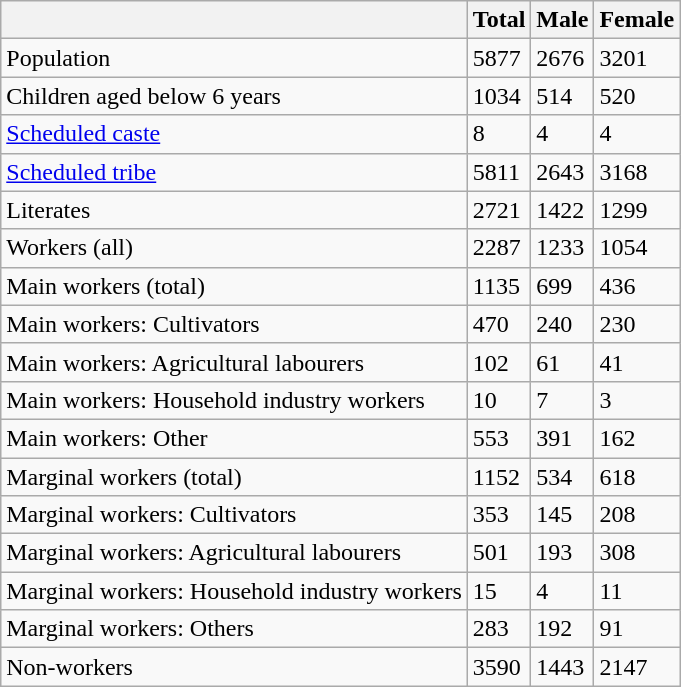<table class="wikitable sortable">
<tr>
<th></th>
<th>Total</th>
<th>Male</th>
<th>Female</th>
</tr>
<tr>
<td>Population</td>
<td>5877</td>
<td>2676</td>
<td>3201</td>
</tr>
<tr>
<td>Children aged below 6 years</td>
<td>1034</td>
<td>514</td>
<td>520</td>
</tr>
<tr>
<td><a href='#'>Scheduled caste</a></td>
<td>8</td>
<td>4</td>
<td>4</td>
</tr>
<tr>
<td><a href='#'>Scheduled tribe</a></td>
<td>5811</td>
<td>2643</td>
<td>3168</td>
</tr>
<tr>
<td>Literates</td>
<td>2721</td>
<td>1422</td>
<td>1299</td>
</tr>
<tr>
<td>Workers (all)</td>
<td>2287</td>
<td>1233</td>
<td>1054</td>
</tr>
<tr>
<td>Main workers (total)</td>
<td>1135</td>
<td>699</td>
<td>436</td>
</tr>
<tr>
<td>Main workers: Cultivators</td>
<td>470</td>
<td>240</td>
<td>230</td>
</tr>
<tr>
<td>Main workers: Agricultural labourers</td>
<td>102</td>
<td>61</td>
<td>41</td>
</tr>
<tr>
<td>Main workers: Household industry workers</td>
<td>10</td>
<td>7</td>
<td>3</td>
</tr>
<tr>
<td>Main workers: Other</td>
<td>553</td>
<td>391</td>
<td>162</td>
</tr>
<tr>
<td>Marginal workers (total)</td>
<td>1152</td>
<td>534</td>
<td>618</td>
</tr>
<tr>
<td>Marginal workers: Cultivators</td>
<td>353</td>
<td>145</td>
<td>208</td>
</tr>
<tr>
<td>Marginal workers: Agricultural labourers</td>
<td>501</td>
<td>193</td>
<td>308</td>
</tr>
<tr>
<td>Marginal workers: Household industry workers</td>
<td>15</td>
<td>4</td>
<td>11</td>
</tr>
<tr>
<td>Marginal workers: Others</td>
<td>283</td>
<td>192</td>
<td>91</td>
</tr>
<tr>
<td>Non-workers</td>
<td>3590</td>
<td>1443</td>
<td>2147</td>
</tr>
</table>
